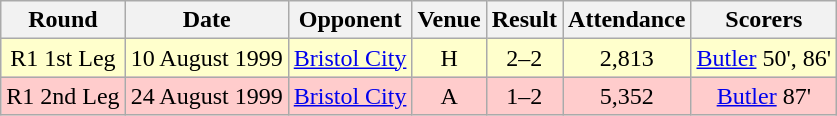<table class= "wikitable " style="font-size:100%; text-align:center">
<tr>
<th>Round</th>
<th>Date</th>
<th>Opponent</th>
<th>Venue</th>
<th>Result</th>
<th>Attendance</th>
<th>Scorers</th>
</tr>
<tr style="background: #FFFFCC;">
<td>R1 1st Leg</td>
<td>10 August 1999</td>
<td><a href='#'>Bristol City</a></td>
<td>H</td>
<td>2–2</td>
<td>2,813</td>
<td><a href='#'>Butler</a> 50', 86'</td>
</tr>
<tr style="background: #FFCCCC;">
<td>R1 2nd Leg</td>
<td>24 August 1999</td>
<td><a href='#'>Bristol City</a></td>
<td>A</td>
<td>1–2</td>
<td>5,352</td>
<td><a href='#'>Butler</a> 87'</td>
</tr>
</table>
